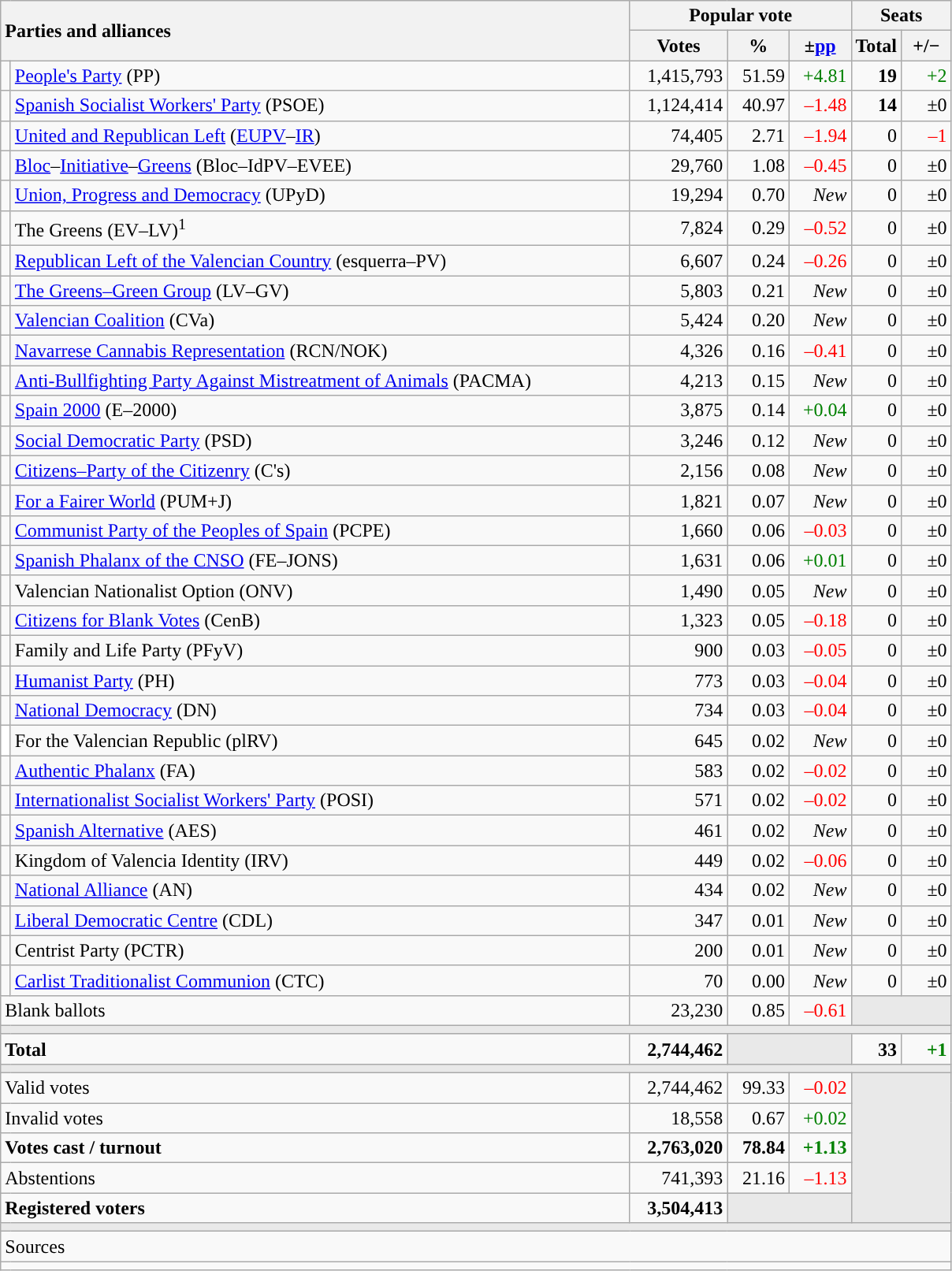<table class="wikitable" style="text-align:right;">
<tr>
<th style="text-align:left;" rowspan="2" colspan="2" width="525">Parties and alliances</th>
<th colspan="3">Popular vote</th>
<th colspan="2">Seats</th>
</tr>
<tr>
<th width="75">Votes</th>
<th width="45">%</th>
<th width="45">±<a href='#'>pp</a></th>
<th width="35">Total</th>
<th width="35">+/−</th>
</tr>
<tr>
<td width="1" style="color:inherit;background:"></td>
<td align="left"><a href='#'>People's Party</a> (PP)</td>
<td>1,415,793</td>
<td>51.59</td>
<td style="color:green;">+4.81</td>
<td><strong>19</strong></td>
<td style="color:green;">+2</td>
</tr>
<tr>
<td style="color:inherit;background:"></td>
<td align="left"><a href='#'>Spanish Socialist Workers' Party</a> (PSOE)</td>
<td>1,124,414</td>
<td>40.97</td>
<td style="color:red;">–1.48</td>
<td><strong>14</strong></td>
<td>±0</td>
</tr>
<tr>
<td style="color:inherit;background:"></td>
<td align="left"><a href='#'>United and Republican Left</a> (<a href='#'>EUPV</a>–<a href='#'>IR</a>)</td>
<td>74,405</td>
<td>2.71</td>
<td style="color:red;">–1.94</td>
<td>0</td>
<td style="color:red;">–1</td>
</tr>
<tr>
<td style="color:inherit;background:"></td>
<td align="left"><a href='#'>Bloc</a>–<a href='#'>Initiative</a>–<a href='#'>Greens</a> (Bloc–IdPV–EVEE)</td>
<td>29,760</td>
<td>1.08</td>
<td style="color:red;">–0.45</td>
<td>0</td>
<td>±0</td>
</tr>
<tr>
<td style="color:inherit;background:"></td>
<td align="left"><a href='#'>Union, Progress and Democracy</a> (UPyD)</td>
<td>19,294</td>
<td>0.70</td>
<td><em>New</em></td>
<td>0</td>
<td>±0</td>
</tr>
<tr>
<td style="color:inherit;background:"></td>
<td align="left">The Greens (EV–LV)<sup>1</sup></td>
<td>7,824</td>
<td>0.29</td>
<td style="color:red;">–0.52</td>
<td>0</td>
<td>±0</td>
</tr>
<tr>
<td style="color:inherit;background:"></td>
<td align="left"><a href='#'>Republican Left of the Valencian Country</a> (esquerra–PV)</td>
<td>6,607</td>
<td>0.24</td>
<td style="color:red;">–0.26</td>
<td>0</td>
<td>±0</td>
</tr>
<tr>
<td style="color:inherit;background:"></td>
<td align="left"><a href='#'>The Greens–Green Group</a> (LV–GV)</td>
<td>5,803</td>
<td>0.21</td>
<td><em>New</em></td>
<td>0</td>
<td>±0</td>
</tr>
<tr>
<td style="color:inherit;background:"></td>
<td align="left"><a href='#'>Valencian Coalition</a> (CVa)</td>
<td>5,424</td>
<td>0.20</td>
<td><em>New</em></td>
<td>0</td>
<td>±0</td>
</tr>
<tr>
<td style="color:inherit;background:"></td>
<td align="left"><a href='#'>Navarrese Cannabis Representation</a> (RCN/NOK)</td>
<td>4,326</td>
<td>0.16</td>
<td style="color:red;">–0.41</td>
<td>0</td>
<td>±0</td>
</tr>
<tr>
<td style="color:inherit;background:"></td>
<td align="left"><a href='#'>Anti-Bullfighting Party Against Mistreatment of Animals</a> (PACMA)</td>
<td>4,213</td>
<td>0.15</td>
<td><em>New</em></td>
<td>0</td>
<td>±0</td>
</tr>
<tr>
<td style="color:inherit;background:"></td>
<td align="left"><a href='#'>Spain 2000</a> (E–2000)</td>
<td>3,875</td>
<td>0.14</td>
<td style="color:green;">+0.04</td>
<td>0</td>
<td>±0</td>
</tr>
<tr>
<td style="color:inherit;background:"></td>
<td align="left"><a href='#'>Social Democratic Party</a> (PSD)</td>
<td>3,246</td>
<td>0.12</td>
<td><em>New</em></td>
<td>0</td>
<td>±0</td>
</tr>
<tr>
<td style="color:inherit;background:"></td>
<td align="left"><a href='#'>Citizens–Party of the Citizenry</a> (C's)</td>
<td>2,156</td>
<td>0.08</td>
<td><em>New</em></td>
<td>0</td>
<td>±0</td>
</tr>
<tr>
<td style="color:inherit;background:"></td>
<td align="left"><a href='#'>For a Fairer World</a> (PUM+J)</td>
<td>1,821</td>
<td>0.07</td>
<td><em>New</em></td>
<td>0</td>
<td>±0</td>
</tr>
<tr>
<td style="color:inherit;background:"></td>
<td align="left"><a href='#'>Communist Party of the Peoples of Spain</a> (PCPE)</td>
<td>1,660</td>
<td>0.06</td>
<td style="color:red;">–0.03</td>
<td>0</td>
<td>±0</td>
</tr>
<tr>
<td style="color:inherit;background:"></td>
<td align="left"><a href='#'>Spanish Phalanx of the CNSO</a> (FE–JONS)</td>
<td>1,631</td>
<td>0.06</td>
<td style="color:green;">+0.01</td>
<td>0</td>
<td>±0</td>
</tr>
<tr>
<td style="color:inherit;background:"></td>
<td align="left">Valencian Nationalist Option (ONV)</td>
<td>1,490</td>
<td>0.05</td>
<td><em>New</em></td>
<td>0</td>
<td>±0</td>
</tr>
<tr>
<td style="color:inherit;background:"></td>
<td align="left"><a href='#'>Citizens for Blank Votes</a> (CenB)</td>
<td>1,323</td>
<td>0.05</td>
<td style="color:red;">–0.18</td>
<td>0</td>
<td>±0</td>
</tr>
<tr>
<td style="color:inherit;background:"></td>
<td align="left">Family and Life Party (PFyV)</td>
<td>900</td>
<td>0.03</td>
<td style="color:red;">–0.05</td>
<td>0</td>
<td>±0</td>
</tr>
<tr>
<td style="color:inherit;background:"></td>
<td align="left"><a href='#'>Humanist Party</a> (PH)</td>
<td>773</td>
<td>0.03</td>
<td style="color:red;">–0.04</td>
<td>0</td>
<td>±0</td>
</tr>
<tr>
<td style="color:inherit;background:"></td>
<td align="left"><a href='#'>National Democracy</a> (DN)</td>
<td>734</td>
<td>0.03</td>
<td style="color:red;">–0.04</td>
<td>0</td>
<td>±0</td>
</tr>
<tr>
<td bgcolor="white"></td>
<td align="left">For the Valencian Republic (plRV)</td>
<td>645</td>
<td>0.02</td>
<td><em>New</em></td>
<td>0</td>
<td>±0</td>
</tr>
<tr>
<td style="color:inherit;background:"></td>
<td align="left"><a href='#'>Authentic Phalanx</a> (FA)</td>
<td>583</td>
<td>0.02</td>
<td style="color:red;">–0.02</td>
<td>0</td>
<td>±0</td>
</tr>
<tr>
<td style="color:inherit;background:"></td>
<td align="left"><a href='#'>Internationalist Socialist Workers' Party</a> (POSI)</td>
<td>571</td>
<td>0.02</td>
<td style="color:red;">–0.02</td>
<td>0</td>
<td>±0</td>
</tr>
<tr>
<td style="color:inherit;background:"></td>
<td align="left"><a href='#'>Spanish Alternative</a> (AES)</td>
<td>461</td>
<td>0.02</td>
<td><em>New</em></td>
<td>0</td>
<td>±0</td>
</tr>
<tr>
<td style="color:inherit;background:"></td>
<td align="left">Kingdom of Valencia Identity (IRV)</td>
<td>449</td>
<td>0.02</td>
<td style="color:red;">–0.06</td>
<td>0</td>
<td>±0</td>
</tr>
<tr>
<td style="color:inherit;background:"></td>
<td align="left"><a href='#'>National Alliance</a> (AN)</td>
<td>434</td>
<td>0.02</td>
<td><em>New</em></td>
<td>0</td>
<td>±0</td>
</tr>
<tr>
<td style="color:inherit;background:"></td>
<td align="left"><a href='#'>Liberal Democratic Centre</a> (CDL)</td>
<td>347</td>
<td>0.01</td>
<td><em>New</em></td>
<td>0</td>
<td>±0</td>
</tr>
<tr>
<td style="color:inherit;background:"></td>
<td align="left">Centrist Party (PCTR)</td>
<td>200</td>
<td>0.01</td>
<td><em>New</em></td>
<td>0</td>
<td>±0</td>
</tr>
<tr>
<td style="color:inherit;background:"></td>
<td align="left"><a href='#'>Carlist Traditionalist Communion</a> (CTC)</td>
<td>70</td>
<td>0.00</td>
<td><em>New</em></td>
<td>0</td>
<td>±0</td>
</tr>
<tr>
<td align="left" colspan="2">Blank ballots</td>
<td>23,230</td>
<td>0.85</td>
<td style="color:red;">–0.61</td>
<td bgcolor="#E9E9E9" colspan="2"></td>
</tr>
<tr>
<td colspan="7" bgcolor="#E9E9E9"></td>
</tr>
<tr style="font-weight:bold;">
<td align="left" colspan="2">Total</td>
<td>2,744,462</td>
<td bgcolor="#E9E9E9" colspan="2"></td>
<td>33</td>
<td style="color:green;">+1</td>
</tr>
<tr>
<td colspan="7" bgcolor="#E9E9E9"></td>
</tr>
<tr>
<td align="left" colspan="2">Valid votes</td>
<td>2,744,462</td>
<td>99.33</td>
<td style="color:red;">–0.02</td>
<td bgcolor="#E9E9E9" colspan="2" rowspan="5"></td>
</tr>
<tr>
<td align="left" colspan="2">Invalid votes</td>
<td>18,558</td>
<td>0.67</td>
<td style="color:green;">+0.02</td>
</tr>
<tr style="font-weight:bold;">
<td align="left" colspan="2">Votes cast / turnout</td>
<td>2,763,020</td>
<td>78.84</td>
<td style="color:green;">+1.13</td>
</tr>
<tr>
<td align="left" colspan="2">Abstentions</td>
<td>741,393</td>
<td>21.16</td>
<td style="color:red;">–1.13</td>
</tr>
<tr style="font-weight:bold;">
<td align="left" colspan="2">Registered voters</td>
<td>3,504,413</td>
<td bgcolor="#E9E9E9" colspan="2"></td>
</tr>
<tr>
<td colspan="7" bgcolor="#E9E9E9"></td>
</tr>
<tr>
<td align="left" colspan="7">Sources</td>
</tr>
<tr>
<td colspan="7" style="text-align:left; max-width:790px;"></td>
</tr>
</table>
